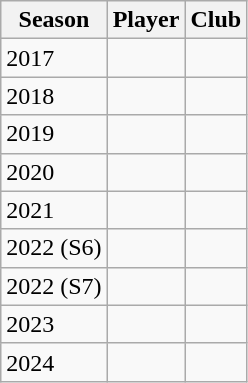<table class="wikitable sortable">
<tr>
<th>Season</th>
<th>Player</th>
<th>Club</th>
</tr>
<tr>
<td>2017</td>
<td></td>
<td></td>
</tr>
<tr>
<td>2018</td>
<td></td>
<td></td>
</tr>
<tr>
<td>2019</td>
<td> </td>
<td></td>
</tr>
<tr>
<td>2020</td>
<td></td>
<td></td>
</tr>
<tr>
<td>2021</td>
<td></td>
<td></td>
</tr>
<tr>
<td>2022 (S6)</td>
<td></td>
<td></td>
</tr>
<tr>
<td>2022 (S7)</td>
<td></td>
<td></td>
</tr>
<tr>
<td>2023</td>
<td> </td>
<td></td>
</tr>
<tr>
<td>2024</td>
<td></td>
<td></td>
</tr>
</table>
